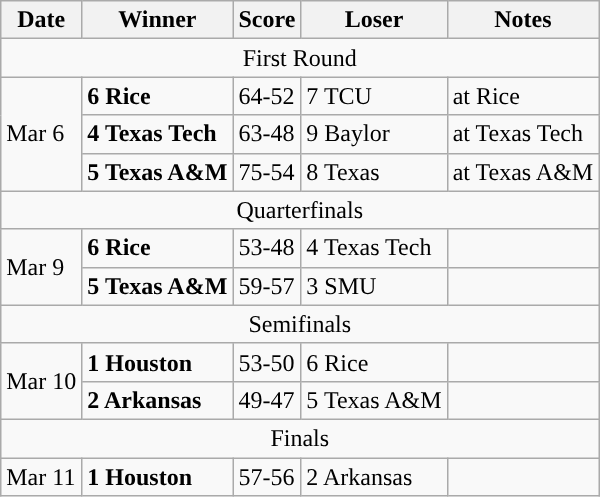<table class=wikitable>
<tr>
<th>Date</th>
<th>Winner</th>
<th>Score</th>
<th>Loser</th>
<th>Notes</th>
</tr>
<tr>
<td colspan="5" ; style="text-align: center">First Round</td>
</tr>
<tr>
<td rowspan ="3">Mar 6</td>
<td><strong>6 Rice</strong></td>
<td>64-52</td>
<td>7 TCU</td>
<td>at Rice</td>
</tr>
<tr>
<td><strong>4 Texas Tech</strong></td>
<td>63-48</td>
<td>9 Baylor</td>
<td>at Texas Tech</td>
</tr>
<tr>
<td><strong>5 Texas A&M</strong></td>
<td>75-54</td>
<td>8 Texas</td>
<td>at Texas A&M</td>
</tr>
<tr>
<td colspan="5" ; style="text-align: center">Quarterfinals</td>
</tr>
<tr>
<td rowspan ="2">Mar 9</td>
<td><strong>6 Rice</strong></td>
<td>53-48</td>
<td>4 Texas Tech</td>
<td></td>
</tr>
<tr>
<td><strong>5 Texas A&M</strong></td>
<td>59-57</td>
<td>3 SMU</td>
<td></td>
</tr>
<tr>
<td colspan="5" ; style="text-align: center">Semifinals</td>
</tr>
<tr>
<td rowspan ="2">Mar 10</td>
<td><strong>1 Houston</strong></td>
<td>53-50</td>
<td>6 Rice</td>
<td></td>
</tr>
<tr>
<td><strong>2 Arkansas</strong></td>
<td>49-47</td>
<td>5 Texas A&M</td>
<td></td>
</tr>
<tr>
<td colspan="5" ; style="text-align: center">Finals</td>
</tr>
<tr>
<td>Mar 11</td>
<td><strong>1 Houston</strong></td>
<td>57-56</td>
<td>2 Arkansas</td>
<td></td>
</tr>
</table>
